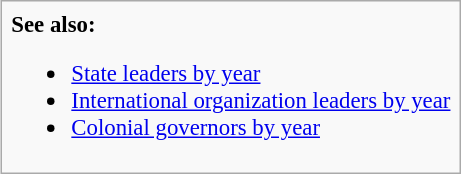<table class="infobox" style="font-size: 95%">
<tr>
<td><strong>See also:</strong><br><ul><li><a href='#'>State leaders by year</a></li><li><a href='#'>International organization leaders by year</a></li><li><a href='#'>Colonial governors by year</a></li></ul></td>
</tr>
</table>
